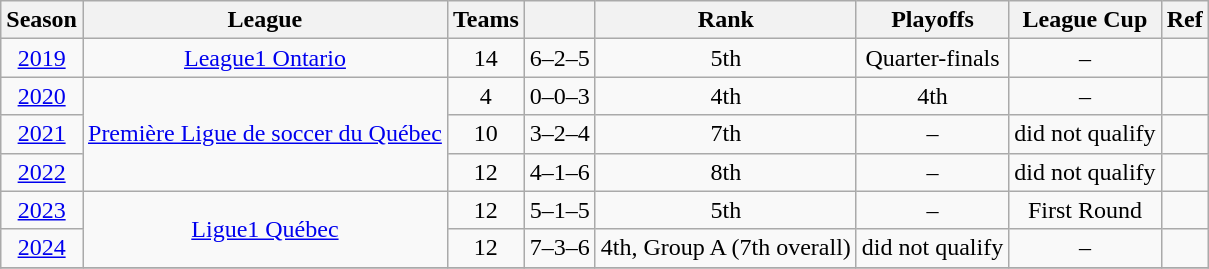<table class="wikitable" style="text-align: center;">
<tr>
<th>Season</th>
<th>League</th>
<th>Teams</th>
<th></th>
<th>Rank</th>
<th>Playoffs</th>
<th>League Cup</th>
<th>Ref</th>
</tr>
<tr>
<td><a href='#'>2019</a></td>
<td><a href='#'>League1 Ontario</a></td>
<td>14</td>
<td>6–2–5</td>
<td>5th</td>
<td>Quarter-finals</td>
<td>–</td>
<td></td>
</tr>
<tr>
<td><a href='#'>2020</a></td>
<td rowspan="3"><a href='#'>Première Ligue de soccer du Québec</a></td>
<td>4</td>
<td>0–0–3</td>
<td>4th</td>
<td>4th</td>
<td>–</td>
<td></td>
</tr>
<tr>
<td><a href='#'>2021</a></td>
<td>10</td>
<td>3–2–4</td>
<td>7th</td>
<td>–</td>
<td>did not qualify</td>
<td></td>
</tr>
<tr>
<td><a href='#'>2022</a></td>
<td>12</td>
<td>4–1–6</td>
<td>8th</td>
<td>–</td>
<td>did not qualify</td>
<td></td>
</tr>
<tr>
<td><a href='#'>2023</a></td>
<td rowspan=2><a href='#'>Ligue1 Québec</a></td>
<td>12</td>
<td>5–1–5</td>
<td>5th</td>
<td>–</td>
<td>First Round</td>
<td></td>
</tr>
<tr>
<td><a href='#'>2024</a></td>
<td>12</td>
<td>7–3–6</td>
<td>4th, Group A (7th overall)</td>
<td>did not qualify</td>
<td>–</td>
<td></td>
</tr>
<tr>
</tr>
</table>
